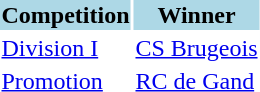<table>
<tr style="background:lightblue;">
<th>Competition</th>
<th>Winner</th>
</tr>
<tr>
<td><a href='#'>Division I</a></td>
<td><a href='#'>CS Brugeois</a></td>
</tr>
<tr>
<td><a href='#'>Promotion</a></td>
<td><a href='#'>RC de Gand</a></td>
</tr>
</table>
